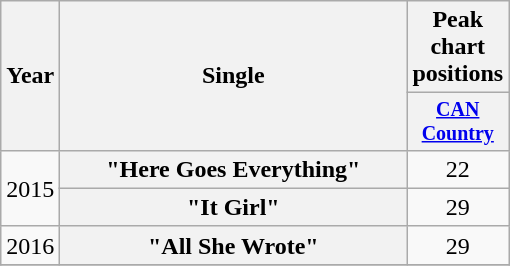<table class="wikitable plainrowheaders" style="text-align:center;">
<tr>
<th rowspan="2" style="width:1em;">Year</th>
<th rowspan="2" style="width:14em;">Single</th>
<th>Peak chart positions</th>
</tr>
<tr style="font-size:smaller;">
<th style="width:4em;"><a href='#'>CAN Country</a><br></th>
</tr>
<tr>
<td rowspan="2">2015</td>
<th scope="row">"Here Goes Everything"</th>
<td>22</td>
</tr>
<tr>
<th scope="row">"It Girl"</th>
<td>29</td>
</tr>
<tr>
<td>2016</td>
<th scope="row">"All She Wrote"</th>
<td>29</td>
</tr>
<tr>
</tr>
</table>
